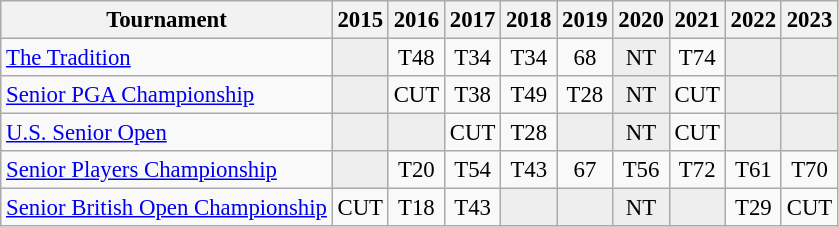<table class="wikitable" style="font-size:95%;text-align:center;">
<tr>
<th>Tournament</th>
<th>2015</th>
<th>2016</th>
<th>2017</th>
<th>2018</th>
<th>2019</th>
<th>2020</th>
<th>2021</th>
<th>2022</th>
<th>2023</th>
</tr>
<tr>
<td align=left><a href='#'>The Tradition</a></td>
<td style="background:#eeeeee;"></td>
<td>T48</td>
<td>T34</td>
<td>T34</td>
<td>68</td>
<td style="background:#eeeeee;">NT</td>
<td>T74</td>
<td style="background:#eeeeee;"></td>
<td style="background:#eeeeee;"></td>
</tr>
<tr>
<td align=left><a href='#'>Senior PGA Championship</a></td>
<td style="background:#eeeeee;"></td>
<td>CUT</td>
<td>T38</td>
<td>T49</td>
<td>T28</td>
<td style="background:#eeeeee;">NT</td>
<td>CUT</td>
<td style="background:#eeeeee;"></td>
<td style="background:#eeeeee;"></td>
</tr>
<tr>
<td align=left><a href='#'>U.S. Senior Open</a></td>
<td style="background:#eeeeee;"></td>
<td style="background:#eeeeee;"></td>
<td>CUT</td>
<td>T28</td>
<td style="background:#eeeeee;"></td>
<td style="background:#eeeeee;">NT</td>
<td>CUT</td>
<td style="background:#eeeeee;"></td>
<td style="background:#eeeeee;"></td>
</tr>
<tr>
<td align=left><a href='#'>Senior Players Championship</a></td>
<td style="background:#eeeeee;"></td>
<td>T20</td>
<td>T54</td>
<td>T43</td>
<td>67</td>
<td>T56</td>
<td>T72</td>
<td>T61</td>
<td>T70</td>
</tr>
<tr>
<td align=left><a href='#'>Senior British Open Championship</a></td>
<td>CUT</td>
<td>T18</td>
<td>T43</td>
<td style="background:#eeeeee;"></td>
<td style="background:#eeeeee;"></td>
<td style="background:#eeeeee;">NT</td>
<td style="background:#eeeeee;"></td>
<td>T29</td>
<td>CUT</td>
</tr>
</table>
